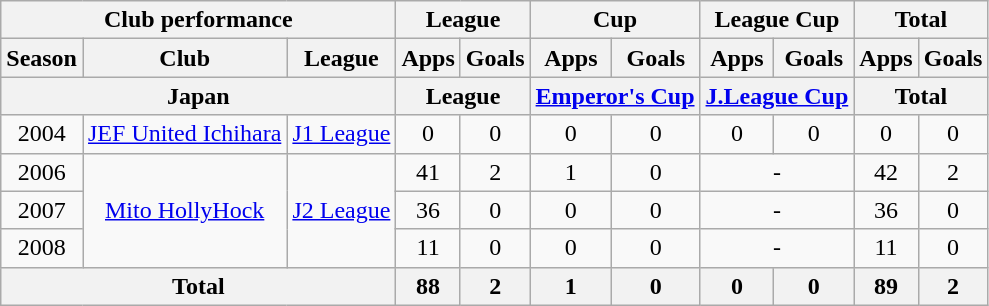<table class="wikitable" style="text-align:center;">
<tr>
<th colspan=3>Club performance</th>
<th colspan=2>League</th>
<th colspan=2>Cup</th>
<th colspan=2>League Cup</th>
<th colspan=2>Total</th>
</tr>
<tr>
<th>Season</th>
<th>Club</th>
<th>League</th>
<th>Apps</th>
<th>Goals</th>
<th>Apps</th>
<th>Goals</th>
<th>Apps</th>
<th>Goals</th>
<th>Apps</th>
<th>Goals</th>
</tr>
<tr>
<th colspan=3>Japan</th>
<th colspan=2>League</th>
<th colspan=2><a href='#'>Emperor's Cup</a></th>
<th colspan=2><a href='#'>J.League Cup</a></th>
<th colspan=2>Total</th>
</tr>
<tr>
<td>2004</td>
<td><a href='#'>JEF United Ichihara</a></td>
<td><a href='#'>J1 League</a></td>
<td>0</td>
<td>0</td>
<td>0</td>
<td>0</td>
<td>0</td>
<td>0</td>
<td>0</td>
<td>0</td>
</tr>
<tr>
<td>2006</td>
<td rowspan="3"><a href='#'>Mito HollyHock</a></td>
<td rowspan="3"><a href='#'>J2 League</a></td>
<td>41</td>
<td>2</td>
<td>1</td>
<td>0</td>
<td colspan="2">-</td>
<td>42</td>
<td>2</td>
</tr>
<tr>
<td>2007</td>
<td>36</td>
<td>0</td>
<td>0</td>
<td>0</td>
<td colspan="2">-</td>
<td>36</td>
<td>0</td>
</tr>
<tr>
<td>2008</td>
<td>11</td>
<td>0</td>
<td>0</td>
<td>0</td>
<td colspan="2">-</td>
<td>11</td>
<td>0</td>
</tr>
<tr>
<th colspan=3>Total</th>
<th>88</th>
<th>2</th>
<th>1</th>
<th>0</th>
<th>0</th>
<th>0</th>
<th>89</th>
<th>2</th>
</tr>
</table>
